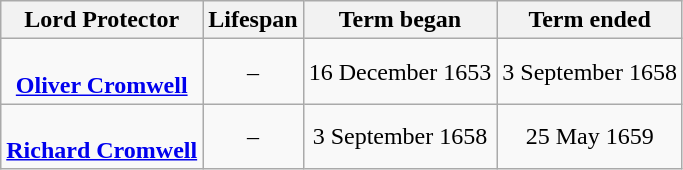<table class="wikitable" style="text-align:center">
<tr>
<th>Lord Protector</th>
<th>Lifespan</th>
<th>Term began</th>
<th>Term ended</th>
</tr>
<tr>
<td><br><strong><a href='#'>Oliver Cromwell</a></strong><br><em></em></td>
<td> –<br></td>
<td>16 December 1653</td>
<td>3 September 1658 </td>
</tr>
<tr>
<td><br><strong><a href='#'>Richard Cromwell</a></strong><br><em></em></td>
<td> –<br></td>
<td>3 September 1658</td>
<td>25 May 1659 </td>
</tr>
</table>
